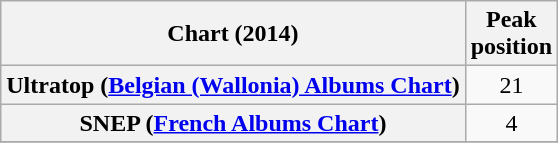<table class="wikitable sortable plainrowheaders" style="text-align:center;">
<tr>
<th scope="col">Chart (2014)</th>
<th scope="col">Peak<br>position</th>
</tr>
<tr>
<th scope="row">Ultratop (<a href='#'>Belgian (Wallonia) Albums Chart</a>)</th>
<td>21</td>
</tr>
<tr>
<th scope="row">SNEP (<a href='#'>French Albums Chart</a>)</th>
<td>4</td>
</tr>
<tr>
</tr>
</table>
